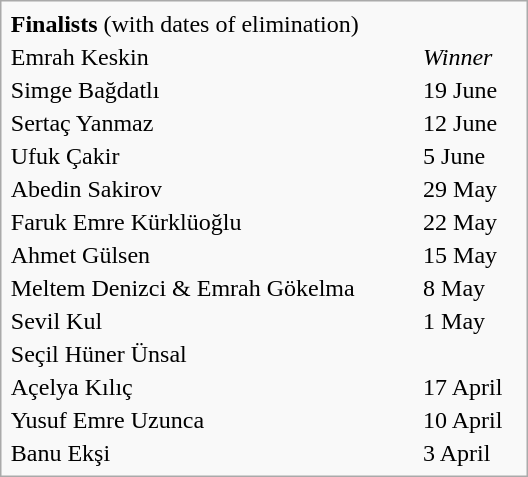<table class="infobox" style="width:22em">
<tr>
<td colspan=2><strong>Finalists</strong> (with dates of elimination)</td>
</tr>
<tr>
<td>Emrah Keskin</td>
<td><em>Winner</em></td>
</tr>
<tr>
<td>Simge Bağdatlı</td>
<td>19 June</td>
</tr>
<tr>
<td>Sertaç Yanmaz</td>
<td>12 June</td>
</tr>
<tr>
<td>Ufuk Çakir</td>
<td>5 June</td>
</tr>
<tr>
<td>Abedin Sakirov</td>
<td>29 May</td>
</tr>
<tr>
<td>Faruk Emre Kürklüoğlu</td>
<td>22 May</td>
</tr>
<tr>
<td>Ahmet Gülsen</td>
<td>15 May</td>
</tr>
<tr>
<td>Meltem Denizci & Emrah Gökelma</td>
<td>8 May</td>
</tr>
<tr>
<td>Sevil Kul</td>
<td>1 May</td>
</tr>
<tr>
<td>Seçil Hüner Ünsal</td>
<td></td>
</tr>
<tr>
<td>Açelya Kılıç</td>
<td>17 April</td>
</tr>
<tr>
<td>Yusuf Emre Uzunca</td>
<td>10 April</td>
</tr>
<tr>
<td>Banu Ekşi</td>
<td>3 April</td>
</tr>
</table>
